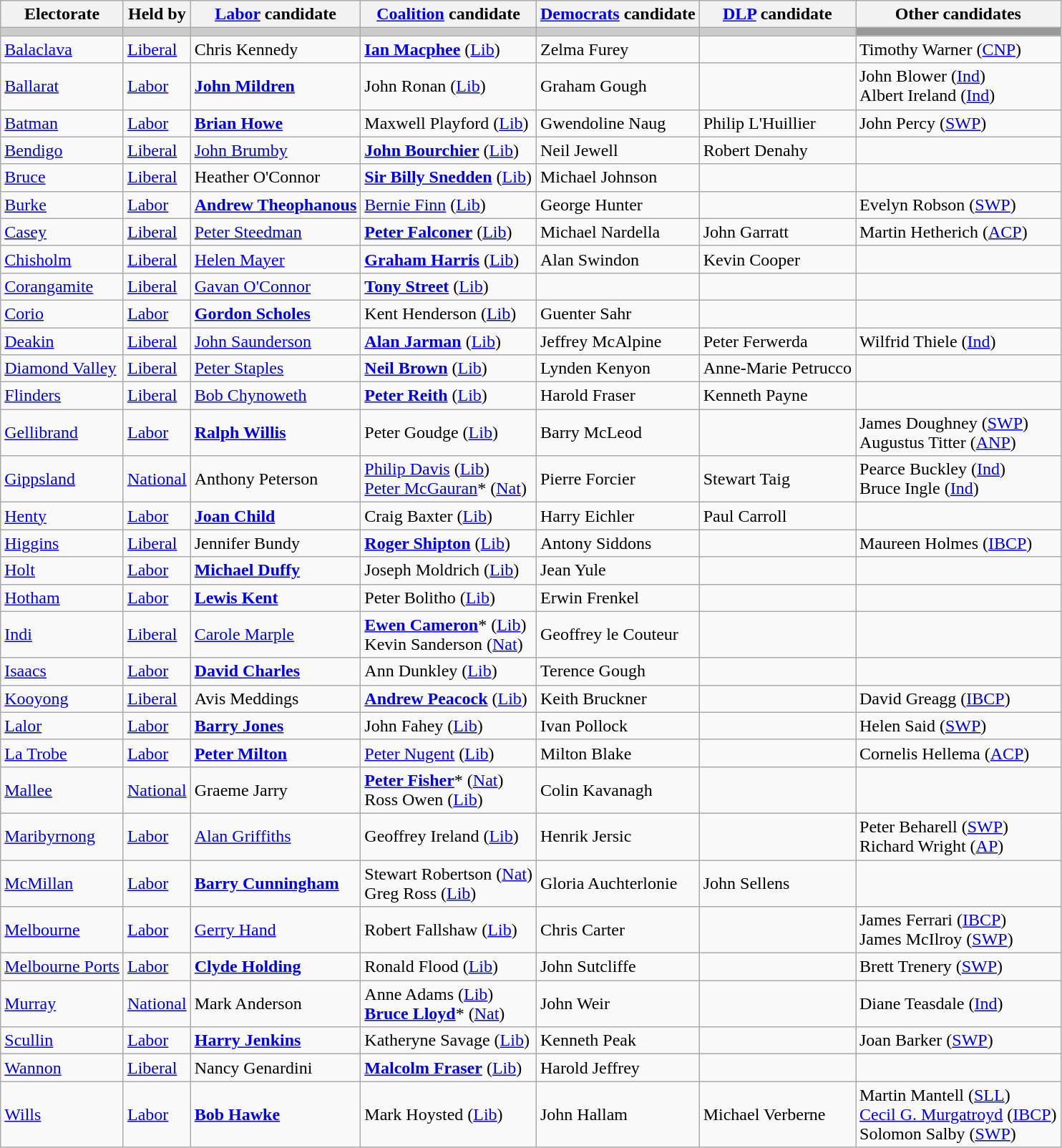<table class="wikitable">
<tr>
<th>Electorate</th>
<th>Held by</th>
<th><a href='#'>Labor</a> candidate</th>
<th><a href='#'>Coalition</a> candidate</th>
<th><a href='#'>Democrats</a> candidate</th>
<th><a href='#'>DLP</a> candidate</th>
<th>Other candidates</th>
</tr>
<tr bgcolor="#cccccc">
<td></td>
<td></td>
<td></td>
<td></td>
<td></td>
<td></td>
<td bgcolor="#999999"></td>
</tr>
<tr>
<td><a href='#'>Balaclava</a></td>
<td><a href='#'>Liberal</a></td>
<td>Chris Kennedy</td>
<td><strong><a href='#'>Ian Macphee</a></strong> (<a href='#'>Lib</a>)</td>
<td>Zelma Furey</td>
<td></td>
<td>Timothy Warner (<a href='#'>CNP</a>)</td>
</tr>
<tr>
<td><a href='#'>Ballarat</a></td>
<td><a href='#'>Labor</a></td>
<td><strong><a href='#'>John Mildren</a></strong></td>
<td>John Ronan (<a href='#'>Lib</a>)</td>
<td>Graham Gough</td>
<td></td>
<td>John Blower (<a href='#'>Ind</a>)<br>Albert Ireland (<a href='#'>Ind</a>)</td>
</tr>
<tr>
<td><a href='#'>Batman</a></td>
<td><a href='#'>Labor</a></td>
<td><strong><a href='#'>Brian Howe</a></strong></td>
<td>Maxwell Playford (<a href='#'>Lib</a>)</td>
<td>Gwendoline Naug</td>
<td>Philip L'Huillier</td>
<td>John Percy (<a href='#'>SWP</a>)</td>
</tr>
<tr>
<td><a href='#'>Bendigo</a></td>
<td><a href='#'>Liberal</a></td>
<td><a href='#'>John Brumby</a></td>
<td><strong><a href='#'>John Bourchier</a></strong> (<a href='#'>Lib</a>)</td>
<td>Neil Jewell</td>
<td>Robert Denahy</td>
<td></td>
</tr>
<tr>
<td><a href='#'>Bruce</a></td>
<td><a href='#'>Liberal</a></td>
<td>Heather O'Connor</td>
<td><strong><a href='#'>Sir Billy Snedden</a></strong> (<a href='#'>Lib</a>)</td>
<td>Michael Johnson</td>
<td></td>
<td></td>
</tr>
<tr>
<td><a href='#'>Burke</a></td>
<td><a href='#'>Labor</a></td>
<td><strong><a href='#'>Andrew Theophanous</a></strong></td>
<td><a href='#'>Bernie Finn</a> (<a href='#'>Lib</a>)</td>
<td>George Hunter</td>
<td></td>
<td>Evelyn Robson (<a href='#'>SWP</a>)</td>
</tr>
<tr>
<td><a href='#'>Casey</a></td>
<td><a href='#'>Liberal</a></td>
<td><a href='#'>Peter Steedman</a></td>
<td><strong><a href='#'>Peter Falconer</a></strong> (<a href='#'>Lib</a>)</td>
<td>Michael Nardella</td>
<td>John Garratt</td>
<td>Martin Hetherich (<a href='#'>ACP</a>)</td>
</tr>
<tr>
<td><a href='#'>Chisholm</a></td>
<td><a href='#'>Liberal</a></td>
<td><a href='#'>Helen Mayer</a></td>
<td><strong><a href='#'>Graham Harris</a></strong> (<a href='#'>Lib</a>)</td>
<td>Alan Swindon</td>
<td>Kevin Cooper</td>
<td></td>
</tr>
<tr>
<td><a href='#'>Corangamite</a></td>
<td><a href='#'>Liberal</a></td>
<td><a href='#'>Gavan O'Connor</a></td>
<td><strong><a href='#'>Tony Street</a></strong> (<a href='#'>Lib</a>)</td>
<td></td>
<td></td>
<td></td>
</tr>
<tr>
<td><a href='#'>Corio</a></td>
<td><a href='#'>Labor</a></td>
<td><strong><a href='#'>Gordon Scholes</a></strong></td>
<td>Kent Henderson (<a href='#'>Lib</a>)</td>
<td>Guenter Sahr</td>
<td></td>
<td></td>
</tr>
<tr>
<td><a href='#'>Deakin</a></td>
<td><a href='#'>Liberal</a></td>
<td><a href='#'>John Saunderson</a></td>
<td><strong><a href='#'>Alan Jarman</a></strong> (<a href='#'>Lib</a>)</td>
<td>Jeffrey McAlpine</td>
<td>Peter Ferwerda</td>
<td>Wilfrid Thiele (<a href='#'>Ind</a>)</td>
</tr>
<tr>
<td><a href='#'>Diamond Valley</a></td>
<td><a href='#'>Liberal</a></td>
<td><a href='#'>Peter Staples</a></td>
<td><strong><a href='#'>Neil Brown</a></strong> (<a href='#'>Lib</a>)</td>
<td>Lynden Kenyon</td>
<td>Anne-Marie Petrucco</td>
<td></td>
</tr>
<tr>
<td><a href='#'>Flinders</a></td>
<td><a href='#'>Liberal</a></td>
<td><a href='#'>Bob Chynoweth</a></td>
<td><strong><a href='#'>Peter Reith</a></strong> (<a href='#'>Lib</a>)</td>
<td>Harold Fraser</td>
<td>Kenneth Payne</td>
<td></td>
</tr>
<tr>
<td><a href='#'>Gellibrand</a></td>
<td><a href='#'>Labor</a></td>
<td><strong><a href='#'>Ralph Willis</a></strong></td>
<td>Peter Goudge (<a href='#'>Lib</a>)</td>
<td>Barry McLeod</td>
<td></td>
<td>James Doughney (<a href='#'>SWP</a>)<br>Augustus Titter (<a href='#'>ANP</a>)</td>
</tr>
<tr>
<td><a href='#'>Gippsland</a></td>
<td><a href='#'>National</a></td>
<td>Anthony Peterson</td>
<td><a href='#'>Philip Davis</a> (<a href='#'>Lib</a>)<br><a href='#'>Peter McGauran</a>* (<a href='#'>Nat</a>)</td>
<td>Pierre Forcier</td>
<td>Stewart Taig</td>
<td>Pearce Buckley (<a href='#'>Ind</a>)<br>Bruce Ingle (<a href='#'>Ind</a>)</td>
</tr>
<tr>
<td><a href='#'>Henty</a></td>
<td><a href='#'>Labor</a></td>
<td><strong><a href='#'>Joan Child</a></strong></td>
<td>Craig Baxter (<a href='#'>Lib</a>)</td>
<td>Harry Eichler</td>
<td>Paul Carroll</td>
<td></td>
</tr>
<tr>
<td><a href='#'>Higgins</a></td>
<td><a href='#'>Liberal</a></td>
<td>Jennifer Bundy</td>
<td><strong><a href='#'>Roger Shipton</a></strong> (<a href='#'>Lib</a>)</td>
<td>Antony Siddons</td>
<td></td>
<td>Maureen Holmes (<a href='#'>IBCP</a>)</td>
</tr>
<tr>
<td><a href='#'>Holt</a></td>
<td><a href='#'>Labor</a></td>
<td><strong><a href='#'>Michael Duffy</a></strong></td>
<td>Joseph Moldrich (<a href='#'>Lib</a>)</td>
<td>Jean Yule</td>
<td></td>
<td></td>
</tr>
<tr>
<td><a href='#'>Hotham</a></td>
<td><a href='#'>Labor</a></td>
<td><strong><a href='#'>Lewis Kent</a></strong></td>
<td>Peter Bolitho (<a href='#'>Lib</a>)</td>
<td>Erwin Frenkel</td>
<td></td>
<td></td>
</tr>
<tr>
<td><a href='#'>Indi</a></td>
<td><a href='#'>Liberal</a></td>
<td><a href='#'>Carole Marple</a></td>
<td><strong><a href='#'>Ewen Cameron</a></strong>* (<a href='#'>Lib</a>)<br>Kevin Sanderson (<a href='#'>Nat</a>)</td>
<td>Geoffrey le Couteur</td>
<td></td>
<td></td>
</tr>
<tr>
<td><a href='#'>Isaacs</a></td>
<td><a href='#'>Labor</a></td>
<td><strong><a href='#'>David Charles</a></strong></td>
<td>Ann Dunkley (<a href='#'>Lib</a>)</td>
<td>Terence Gough</td>
<td></td>
<td></td>
</tr>
<tr>
<td><a href='#'>Kooyong</a></td>
<td><a href='#'>Liberal</a></td>
<td>Avis Meddings</td>
<td><strong><a href='#'>Andrew Peacock</a></strong> (<a href='#'>Lib</a>)</td>
<td>Keith Bruckner</td>
<td></td>
<td>David Greagg (<a href='#'>IBCP</a>)</td>
</tr>
<tr>
<td><a href='#'>Lalor</a></td>
<td><a href='#'>Labor</a></td>
<td><strong><a href='#'>Barry Jones</a></strong></td>
<td>John Fahey (<a href='#'>Lib</a>)</td>
<td>Ivan Pollock</td>
<td></td>
<td>Helen Said (<a href='#'>SWP</a>)</td>
</tr>
<tr>
<td><a href='#'>La Trobe</a></td>
<td><a href='#'>Labor</a></td>
<td><strong><a href='#'>Peter Milton</a></strong></td>
<td><a href='#'>Peter Nugent</a> (<a href='#'>Lib</a>)</td>
<td>Milton Blake</td>
<td></td>
<td>Cornelis Hellema (<a href='#'>ACP</a>)</td>
</tr>
<tr>
<td><a href='#'>Mallee</a></td>
<td><a href='#'>National</a></td>
<td>Graeme Jarry</td>
<td><strong><a href='#'>Peter Fisher</a></strong>* (<a href='#'>Nat</a>)<br>Ross Owen (<a href='#'>Lib</a>)</td>
<td>Colin Kavanagh</td>
<td></td>
<td></td>
</tr>
<tr>
<td><a href='#'>Maribyrnong</a></td>
<td><a href='#'>Labor</a></td>
<td><a href='#'>Alan Griffiths</a></td>
<td>Geoffrey Ireland (<a href='#'>Lib</a>)</td>
<td>Henrik Jersic</td>
<td></td>
<td>Peter Beharell (<a href='#'>SWP</a>)<br>Richard Wright (<a href='#'>AP</a>)</td>
</tr>
<tr>
<td><a href='#'>McMillan</a></td>
<td><a href='#'>Labor</a></td>
<td><strong><a href='#'>Barry Cunningham</a></strong></td>
<td>Stewart Robertson (<a href='#'>Nat</a>)<br>Greg Ross (<a href='#'>Lib</a>)</td>
<td>Gloria Auchterlonie</td>
<td>John Sellens</td>
<td></td>
</tr>
<tr>
<td><a href='#'>Melbourne</a></td>
<td><a href='#'>Labor</a></td>
<td><a href='#'>Gerry Hand</a></td>
<td>Robert Fallshaw (<a href='#'>Lib</a>)</td>
<td>Chris Carter</td>
<td></td>
<td>James Ferrari (<a href='#'>IBCP</a>)<br>James McIlroy (<a href='#'>SWP</a>)</td>
</tr>
<tr>
<td><a href='#'>Melbourne Ports</a></td>
<td><a href='#'>Labor</a></td>
<td><strong><a href='#'>Clyde Holding</a></strong></td>
<td>Ronald Flood (<a href='#'>Lib</a>)</td>
<td>John Sutcliffe</td>
<td></td>
<td>Brett Trenery (<a href='#'>SWP</a>)</td>
</tr>
<tr>
<td><a href='#'>Murray</a></td>
<td><a href='#'>National</a></td>
<td>Mark Anderson</td>
<td>Anne Adams (<a href='#'>Lib</a>)<br><strong><a href='#'>Bruce Lloyd</a></strong>* (<a href='#'>Nat</a>)</td>
<td>John Weir</td>
<td></td>
<td>Diane Teasdale (<a href='#'>Ind</a>)</td>
</tr>
<tr>
<td><a href='#'>Scullin</a></td>
<td><a href='#'>Labor</a></td>
<td><strong><a href='#'>Harry Jenkins</a></strong></td>
<td>Katheryne Savage (<a href='#'>Lib</a>)</td>
<td>Kenneth Peak</td>
<td></td>
<td>Joan Barker (<a href='#'>SWP</a>)</td>
</tr>
<tr>
<td><a href='#'>Wannon</a></td>
<td><a href='#'>Liberal</a></td>
<td>Nancy Genardini</td>
<td><strong><a href='#'>Malcolm Fraser</a></strong> (<a href='#'>Lib</a>)</td>
<td>Harold Jeffrey</td>
<td></td>
<td></td>
</tr>
<tr>
<td><a href='#'>Wills</a></td>
<td><a href='#'>Labor</a></td>
<td><strong><a href='#'>Bob Hawke</a></strong></td>
<td>Mark Hoysted (<a href='#'>Lib</a>)</td>
<td>John Hallam</td>
<td>Michael Verberne</td>
<td>Martin Mantell (<a href='#'>SLL</a>)<br><a href='#'>Cecil G. Murgatroyd</a> (<a href='#'>IBCP</a>)<br>Solomon Salby (<a href='#'>SWP</a>)</td>
</tr>
</table>
